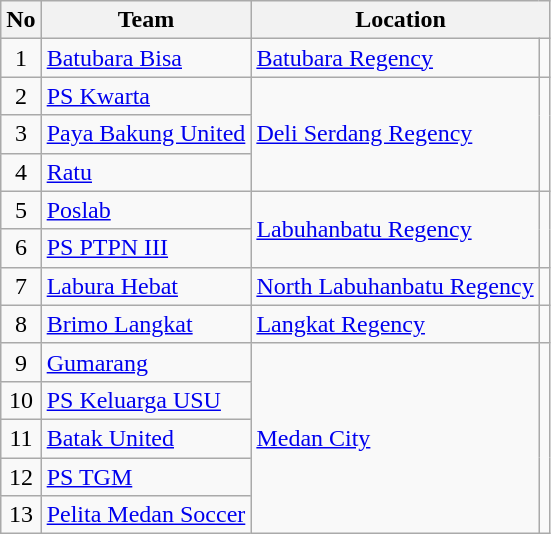<table class="wikitable sortable">
<tr>
<th>No</th>
<th>Team</th>
<th colspan="2">Location</th>
</tr>
<tr>
<td align=center>1</td>
<td><a href='#'>Batubara Bisa</a></td>
<td><a href='#'>Batubara Regency</a></td>
<td></td>
</tr>
<tr>
<td align=center>2</td>
<td><a href='#'>PS Kwarta</a></td>
<td rowspan=3><a href='#'>Deli Serdang Regency</a></td>
<td rowspan=3></td>
</tr>
<tr>
<td align=center>3</td>
<td><a href='#'>Paya Bakung United</a></td>
</tr>
<tr>
<td align=center>4</td>
<td><a href='#'>Ratu</a></td>
</tr>
<tr>
<td align=center>5</td>
<td><a href='#'>Poslab</a></td>
<td rowspan=2><a href='#'>Labuhanbatu Regency</a></td>
<td rowspan=2></td>
</tr>
<tr>
<td align=center>6</td>
<td><a href='#'>PS PTPN III</a></td>
</tr>
<tr>
<td align=center>7</td>
<td><a href='#'>Labura Hebat</a></td>
<td><a href='#'>North Labuhanbatu Regency</a></td>
<td></td>
</tr>
<tr>
<td align=center>8</td>
<td><a href='#'>Brimo Langkat</a></td>
<td><a href='#'>Langkat Regency</a></td>
<td></td>
</tr>
<tr>
<td align=center>9</td>
<td><a href='#'>Gumarang</a></td>
<td rowspan=5><a href='#'>Medan City</a></td>
<td rowspan=5></td>
</tr>
<tr>
<td align=center>10</td>
<td><a href='#'>PS Keluarga USU</a></td>
</tr>
<tr>
<td align=center>11</td>
<td><a href='#'>Batak United</a></td>
</tr>
<tr>
<td align=center>12</td>
<td><a href='#'>PS TGM</a></td>
</tr>
<tr>
<td align=center>13</td>
<td><a href='#'>Pelita Medan Soccer</a></td>
</tr>
</table>
